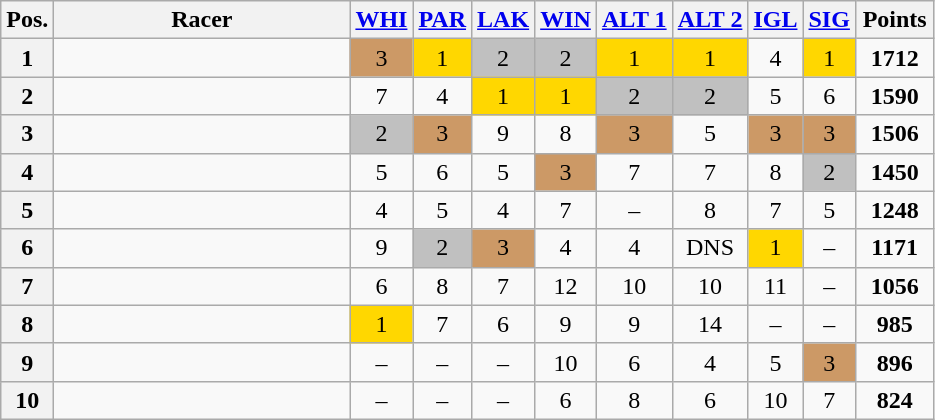<table class="wikitable sortable plainrowheaders" style="text-align:center;">
<tr>
<th scope="col">Pos.</th>
<th scope="col" style="width:190px;">Racer</th>
<th scope="col"><strong> <a href='#'>WHI</a></strong></th>
<th><strong> <a href='#'>PAR</a></strong></th>
<th><strong> <a href='#'>LAK</a></strong></th>
<th><strong> <a href='#'>WIN</a></strong></th>
<th><strong> <a href='#'>ALT 1</a></strong></th>
<th><strong> <a href='#'>ALT 2</a></strong></th>
<th><strong> <a href='#'>IGL</a></strong></th>
<th><strong> <a href='#'>SIG</a></strong></th>
<th style="width:45px;">Points</th>
</tr>
<tr>
<th>1</th>
<td style="text-align:left"></td>
<td style="background:#c96">3</td>
<td style="background:gold">1</td>
<td style="background:silver">2</td>
<td style="background:silver">2</td>
<td style="background:gold">1</td>
<td style="background:gold">1</td>
<td>4</td>
<td style="background:gold">1</td>
<td><strong>1712</strong></td>
</tr>
<tr>
<th>2</th>
<td style="text-align:left"></td>
<td>7</td>
<td>4</td>
<td style="background:gold">1</td>
<td style="background:gold">1</td>
<td style="background:silver">2</td>
<td style="background:silver">2</td>
<td>5</td>
<td>6</td>
<td><strong>1590</strong></td>
</tr>
<tr>
<th>3</th>
<td style="text-align:left"></td>
<td style="background:silver">2</td>
<td style="background:#c96">3</td>
<td>9</td>
<td>8</td>
<td style="background:#c96">3</td>
<td>5</td>
<td style="background:#c96">3</td>
<td style="background:#c96">3</td>
<td><strong>1506</strong></td>
</tr>
<tr>
<th>4</th>
<td style="text-align:left"></td>
<td>5</td>
<td>6</td>
<td>5</td>
<td style="background:#c96">3</td>
<td>7</td>
<td>7</td>
<td>8</td>
<td style="background:silver">2</td>
<td><strong>1450</strong></td>
</tr>
<tr>
<th>5</th>
<td style="text-align:left"></td>
<td>4</td>
<td>5</td>
<td>4</td>
<td>7</td>
<td>–</td>
<td>8</td>
<td>7</td>
<td>5</td>
<td><strong>1248</strong></td>
</tr>
<tr>
<th>6</th>
<td style="text-align:left"></td>
<td>9</td>
<td style="background:silver">2</td>
<td style="background:#c96">3</td>
<td>4</td>
<td>4</td>
<td>DNS</td>
<td style="background:gold">1</td>
<td>–</td>
<td><strong>1171</strong></td>
</tr>
<tr>
<th>7</th>
<td style="text-align:left"></td>
<td>6</td>
<td>8</td>
<td>7</td>
<td>12</td>
<td>10</td>
<td>10</td>
<td>11</td>
<td>–</td>
<td><strong>1056</strong></td>
</tr>
<tr>
<th>8</th>
<td style="text-align:left"></td>
<td style="background:gold">1</td>
<td>7</td>
<td>6</td>
<td>9</td>
<td>9</td>
<td>14</td>
<td>–</td>
<td>–</td>
<td><strong>985</strong></td>
</tr>
<tr>
<th>9</th>
<td style="text-align:left"></td>
<td>–</td>
<td>–</td>
<td>–</td>
<td>10</td>
<td>6</td>
<td>4</td>
<td>5</td>
<td style="background:#c96">3</td>
<td><strong>896</strong></td>
</tr>
<tr>
<th>10</th>
<td style="text-align:left"></td>
<td>–</td>
<td>–</td>
<td>–</td>
<td>6</td>
<td>8</td>
<td>6</td>
<td>10</td>
<td>7</td>
<td><strong>824</strong></td>
</tr>
</table>
